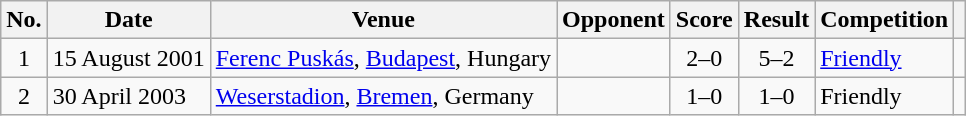<table class="wikitable sortable">
<tr>
<th scope="col">No.</th>
<th scope="col">Date</th>
<th scope="col">Venue</th>
<th scope="col">Opponent</th>
<th scope="col">Score</th>
<th scope="col">Result</th>
<th scope="col">Competition</th>
<th scope="col" class="unsortable"></th>
</tr>
<tr>
<td align="center">1</td>
<td>15 August 2001</td>
<td><a href='#'>Ferenc Puskás</a>, <a href='#'>Budapest</a>, Hungary</td>
<td></td>
<td align="center">2–0</td>
<td align="center">5–2</td>
<td><a href='#'>Friendly</a></td>
<td></td>
</tr>
<tr>
<td align="center">2</td>
<td>30 April 2003</td>
<td><a href='#'>Weserstadion</a>, <a href='#'>Bremen</a>, Germany</td>
<td></td>
<td align="center">1–0</td>
<td align="center">1–0</td>
<td>Friendly</td>
<td></td>
</tr>
</table>
